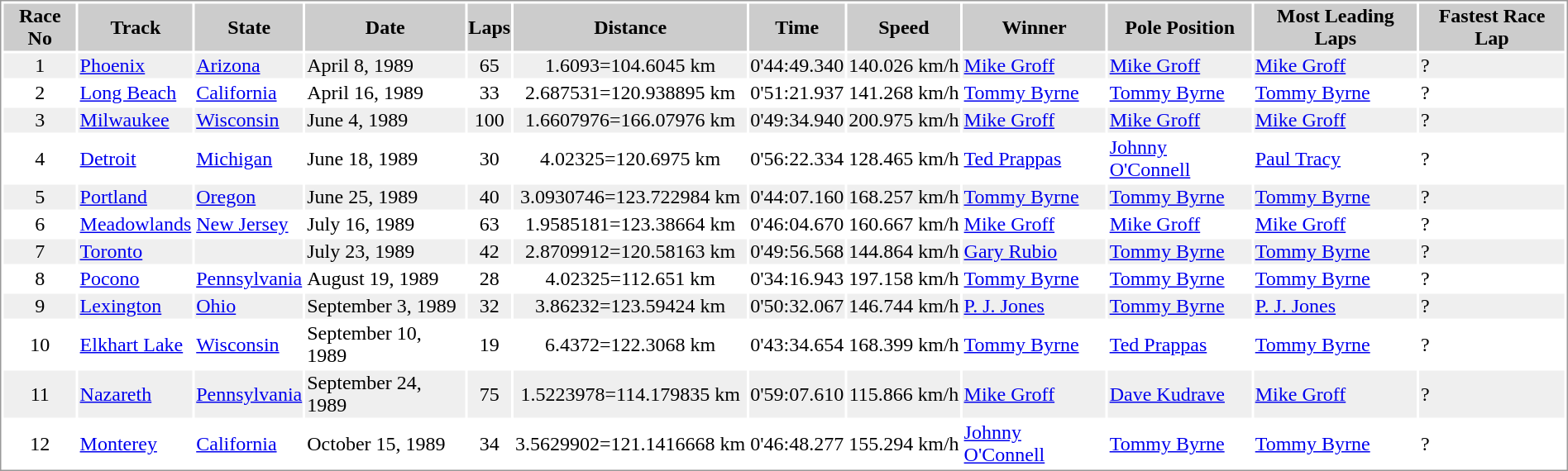<table border="0" style="border: 1px solid #999; background-color:#FFFFFF; text-align:center">
<tr align="center" style="background:#CCCCCC;">
<th>Race No</th>
<th>Track</th>
<th>State</th>
<th>Date</th>
<th>Laps</th>
<th>Distance</th>
<th>Time</th>
<th>Speed</th>
<th>Winner</th>
<th>Pole Position</th>
<th>Most Leading Laps</th>
<th>Fastest Race Lap</th>
</tr>
<tr style="background:#EFEFEF;">
<td>1</td>
<td align="left"><a href='#'>Phoenix</a></td>
<td align="left"><a href='#'>Arizona</a></td>
<td align="left">April 8, 1989</td>
<td>65</td>
<td>1.6093=104.6045 km</td>
<td>0'44:49.340</td>
<td>140.026 km/h</td>
<td align="left"><a href='#'>Mike Groff</a></td>
<td align="left"><a href='#'>Mike Groff</a></td>
<td align="left"><a href='#'>Mike Groff</a></td>
<td align="left">?</td>
</tr>
<tr>
<td>2</td>
<td align="left"><a href='#'>Long Beach</a></td>
<td align="left"><a href='#'>California</a></td>
<td align="left">April 16, 1989</td>
<td>33</td>
<td>2.687531=120.938895 km</td>
<td>0'51:21.937</td>
<td>141.268 km/h</td>
<td align="left"><a href='#'>Tommy Byrne</a></td>
<td align="left"><a href='#'>Tommy Byrne</a></td>
<td align="left"><a href='#'>Tommy Byrne</a></td>
<td align="left">?</td>
</tr>
<tr style="background:#EFEFEF;">
<td>3</td>
<td align="left"><a href='#'>Milwaukee</a></td>
<td align="left"><a href='#'>Wisconsin</a></td>
<td align="left">June 4, 1989</td>
<td>100</td>
<td>1.6607976=166.07976 km</td>
<td>0'49:34.940</td>
<td>200.975 km/h</td>
<td align="left"><a href='#'>Mike Groff</a></td>
<td align="left"><a href='#'>Mike Groff</a></td>
<td align="left"><a href='#'>Mike Groff</a></td>
<td align="left">?</td>
</tr>
<tr>
<td>4</td>
<td align="left"><a href='#'>Detroit</a></td>
<td align="left"><a href='#'>Michigan</a></td>
<td align="left">June 18, 1989</td>
<td>30</td>
<td>4.02325=120.6975 km</td>
<td>0'56:22.334</td>
<td>128.465 km/h</td>
<td align="left"><a href='#'>Ted Prappas</a></td>
<td align="left"><a href='#'>Johnny O'Connell</a></td>
<td align="left"><a href='#'>Paul Tracy</a></td>
<td align="left">?</td>
</tr>
<tr style="background:#EFEFEF;">
<td>5</td>
<td align="left"><a href='#'>Portland</a></td>
<td align="left"><a href='#'>Oregon</a></td>
<td align="left">June 25, 1989</td>
<td>40</td>
<td>3.0930746=123.722984 km</td>
<td>0'44:07.160</td>
<td>168.257 km/h</td>
<td align="left"><a href='#'>Tommy Byrne</a></td>
<td align="left"><a href='#'>Tommy Byrne</a></td>
<td align="left"><a href='#'>Tommy Byrne</a></td>
<td align="left">?</td>
</tr>
<tr>
<td>6</td>
<td align="left"><a href='#'>Meadowlands</a></td>
<td align="left"><a href='#'>New Jersey</a></td>
<td align="left">July 16, 1989</td>
<td>63</td>
<td>1.9585181=123.38664 km</td>
<td>0'46:04.670</td>
<td>160.667 km/h</td>
<td align="left"><a href='#'>Mike Groff</a></td>
<td align="left"><a href='#'>Mike Groff</a></td>
<td align="left"><a href='#'>Mike Groff</a></td>
<td align="left">?</td>
</tr>
<tr style="background:#EFEFEF;">
<td>7</td>
<td align="left"><a href='#'>Toronto</a></td>
<td align="left"></td>
<td align="left">July 23, 1989</td>
<td>42</td>
<td>2.8709912=120.58163 km</td>
<td>0'49:56.568</td>
<td>144.864 km/h</td>
<td align="left"><a href='#'>Gary Rubio</a></td>
<td align="left"><a href='#'>Tommy Byrne</a></td>
<td align="left"><a href='#'>Tommy Byrne</a></td>
<td align="left">?</td>
</tr>
<tr>
<td>8</td>
<td align="left"><a href='#'>Pocono</a></td>
<td align="left"><a href='#'>Pennsylvania</a></td>
<td align="left">August 19, 1989</td>
<td>28</td>
<td>4.02325=112.651 km</td>
<td>0'34:16.943</td>
<td>197.158 km/h</td>
<td align="left"><a href='#'>Tommy Byrne</a></td>
<td align="left"><a href='#'>Tommy Byrne</a></td>
<td align="left"><a href='#'>Tommy Byrne</a></td>
<td align="left">?</td>
</tr>
<tr style="background:#EFEFEF;">
<td>9</td>
<td align="left"><a href='#'>Lexington</a></td>
<td align="left"><a href='#'>Ohio</a></td>
<td align="left">September 3, 1989</td>
<td>32</td>
<td>3.86232=123.59424 km</td>
<td>0'50:32.067</td>
<td>146.744 km/h</td>
<td align="left"><a href='#'>P. J. Jones</a></td>
<td align="left"><a href='#'>Tommy Byrne</a></td>
<td align="left"><a href='#'>P. J. Jones</a></td>
<td align="left">?</td>
</tr>
<tr>
<td>10</td>
<td align="left"><a href='#'>Elkhart Lake</a></td>
<td align="left"><a href='#'>Wisconsin</a></td>
<td align="left">September 10, 1989</td>
<td>19</td>
<td>6.4372=122.3068 km</td>
<td>0'43:34.654</td>
<td>168.399 km/h</td>
<td align="left"><a href='#'>Tommy Byrne</a></td>
<td align="left"><a href='#'>Ted Prappas</a></td>
<td align="left"><a href='#'>Tommy Byrne</a></td>
<td align="left">?</td>
</tr>
<tr style="background:#EFEFEF;">
<td>11</td>
<td align="left"><a href='#'>Nazareth</a></td>
<td align="left"><a href='#'>Pennsylvania</a></td>
<td align="left">September 24, 1989</td>
<td>75</td>
<td>1.5223978=114.179835 km</td>
<td>0'59:07.610</td>
<td>115.866 km/h</td>
<td align="left"><a href='#'>Mike Groff</a></td>
<td align="left"><a href='#'>Dave Kudrave</a></td>
<td align="left"><a href='#'>Mike Groff</a></td>
<td align="left">?</td>
</tr>
<tr>
<td>12</td>
<td align="left"><a href='#'>Monterey</a></td>
<td align="left"><a href='#'>California</a></td>
<td align="left">October 15, 1989</td>
<td>34</td>
<td>3.5629902=121.1416668 km</td>
<td>0'46:48.277</td>
<td>155.294 km/h</td>
<td align="left"><a href='#'>Johnny O'Connell</a></td>
<td align="left"><a href='#'>Tommy Byrne</a></td>
<td align="left"><a href='#'>Tommy Byrne</a></td>
<td align="left">?</td>
</tr>
</table>
